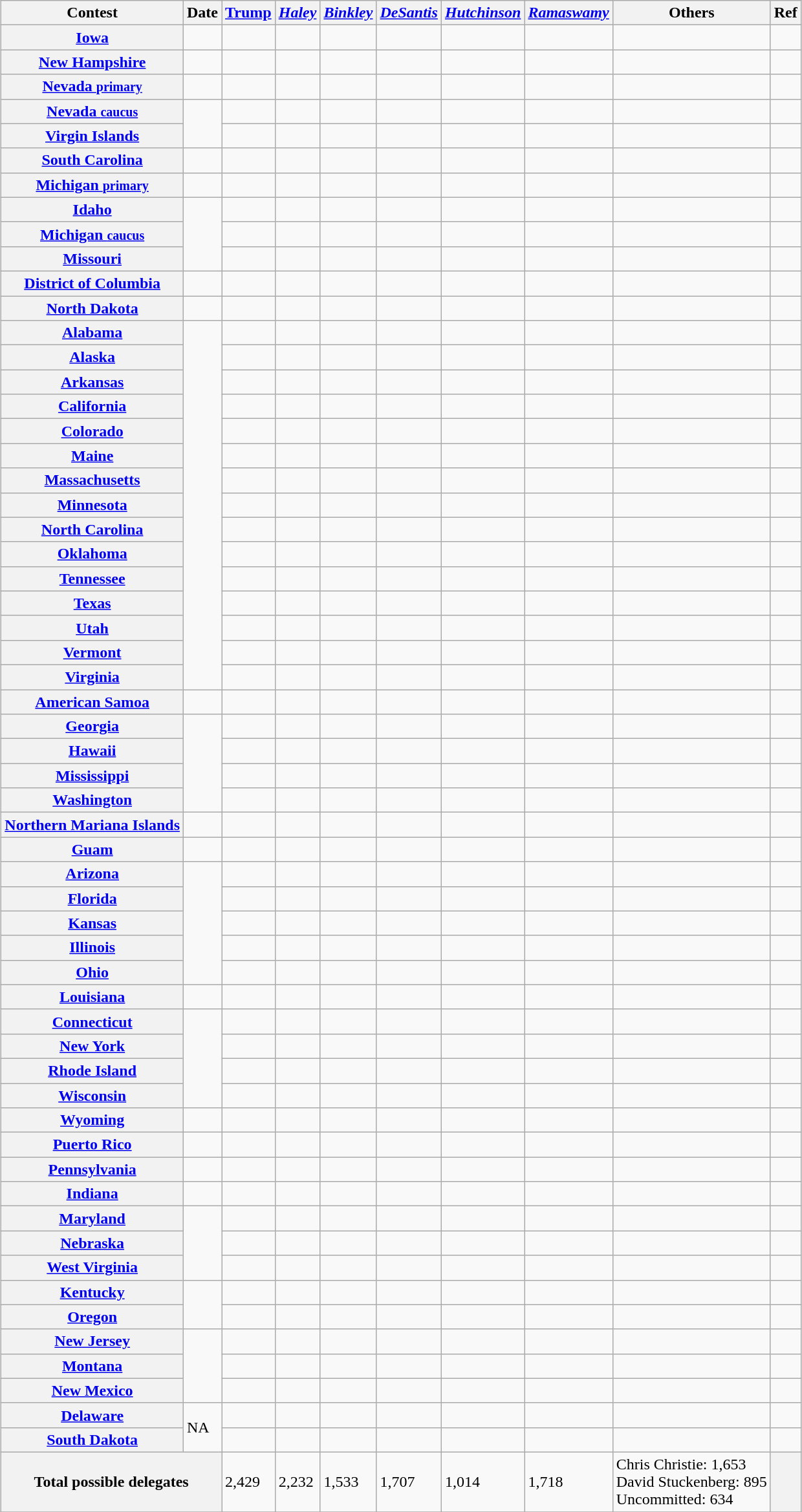<table class="wikitable sortable sticky-header sort-under" style=margin:auto;margin:auto>
<tr valign=bottom>
<th>Contest</th>
<th>Date</th>
<th><a href='#'>Trump</a></th>
<th><em><a href='#'>Haley</a></em></th>
<th><em><a href='#'>Binkley</a></em></th>
<th><em><a href='#'>DeSantis</a></em></th>
<th><em><a href='#'>Hutchinson</a></em></th>
<th><em><a href='#'>Ramaswamy</a></em></th>
<th>Others</th>
<th>Ref</th>
</tr>
<tr>
<th><a href='#'>Iowa</a></th>
<td></td>
<td></td>
<td></td>
<td></td>
<td></td>
<td></td>
<td></td>
<td></td>
<td></td>
</tr>
<tr>
<th><a href='#'>New Hampshire</a></th>
<td></td>
<td></td>
<td></td>
<td></td>
<td></td>
<td></td>
<td></td>
<td></td>
<td></td>
</tr>
<tr>
<th><a href='#'>Nevada <small>primary</small></a></th>
<td></td>
<td></td>
<td></td>
<td></td>
<td></td>
<td></td>
<td></td>
<td></td>
<td></td>
</tr>
<tr>
<th><a href='#'>Nevada <small>caucus</small></a></th>
<td rowspan="2"></td>
<td></td>
<td></td>
<td></td>
<td></td>
<td></td>
<td></td>
<td></td>
<td></td>
</tr>
<tr>
<th><a href='#'>Virgin Islands</a></th>
<td></td>
<td></td>
<td></td>
<td></td>
<td></td>
<td></td>
<td></td>
<td></td>
</tr>
<tr>
<th><a href='#'>South Carolina</a></th>
<td></td>
<td></td>
<td></td>
<td></td>
<td></td>
<td></td>
<td></td>
<td></td>
<td></td>
</tr>
<tr>
<th><a href='#'>Michigan <small>primary</small></a></th>
<td></td>
<td></td>
<td></td>
<td></td>
<td></td>
<td></td>
<td></td>
<td></td>
<td></td>
</tr>
<tr>
<th><a href='#'>Idaho</a></th>
<td rowspan="3"></td>
<td></td>
<td></td>
<td></td>
<td></td>
<td></td>
<td></td>
<td></td>
<td></td>
</tr>
<tr>
<th><a href='#'>Michigan <small>caucus</small></a></th>
<td></td>
<td></td>
<td></td>
<td></td>
<td></td>
<td></td>
<td></td>
<td></td>
</tr>
<tr>
<th><a href='#'>Missouri</a></th>
<td></td>
<td></td>
<td></td>
<td></td>
<td></td>
<td></td>
<td></td>
<td></td>
</tr>
<tr>
<th><a href='#'>District of Columbia</a></th>
<td></td>
<td></td>
<td></td>
<td></td>
<td></td>
<td></td>
<td></td>
<td></td>
<td></td>
</tr>
<tr>
<th><a href='#'>North Dakota</a></th>
<td></td>
<td></td>
<td></td>
<td></td>
<td></td>
<td></td>
<td></td>
<td></td>
<td></td>
</tr>
<tr>
<th><a href='#'>Alabama</a></th>
<td rowspan="15"></td>
<td></td>
<td></td>
<td></td>
<td></td>
<td></td>
<td></td>
<td></td>
<td></td>
</tr>
<tr>
<th><a href='#'>Alaska</a></th>
<td></td>
<td></td>
<td></td>
<td></td>
<td></td>
<td></td>
<td></td>
<td></td>
</tr>
<tr>
<th><a href='#'>Arkansas</a></th>
<td></td>
<td></td>
<td></td>
<td></td>
<td></td>
<td></td>
<td></td>
<td></td>
</tr>
<tr>
<th><a href='#'>California</a></th>
<td></td>
<td></td>
<td></td>
<td></td>
<td></td>
<td></td>
<td></td>
<td></td>
</tr>
<tr>
<th><a href='#'>Colorado</a></th>
<td></td>
<td></td>
<td></td>
<td></td>
<td></td>
<td></td>
<td></td>
<td></td>
</tr>
<tr>
<th><a href='#'>Maine</a></th>
<td></td>
<td></td>
<td></td>
<td></td>
<td></td>
<td></td>
<td></td>
<td></td>
</tr>
<tr>
<th><a href='#'>Massachusetts</a></th>
<td></td>
<td></td>
<td></td>
<td></td>
<td></td>
<td></td>
<td></td>
<td></td>
</tr>
<tr>
<th><a href='#'>Minnesota</a></th>
<td></td>
<td></td>
<td></td>
<td></td>
<td></td>
<td></td>
<td></td>
<td></td>
</tr>
<tr>
<th><a href='#'>North Carolina</a></th>
<td></td>
<td></td>
<td></td>
<td></td>
<td></td>
<td></td>
<td></td>
<td></td>
</tr>
<tr>
<th><a href='#'>Oklahoma</a></th>
<td></td>
<td></td>
<td></td>
<td></td>
<td></td>
<td></td>
<td></td>
<td></td>
</tr>
<tr>
<th><a href='#'>Tennessee</a></th>
<td></td>
<td></td>
<td></td>
<td></td>
<td></td>
<td></td>
<td></td>
<td></td>
</tr>
<tr>
<th><a href='#'>Texas</a></th>
<td></td>
<td></td>
<td></td>
<td></td>
<td></td>
<td></td>
<td></td>
<td></td>
</tr>
<tr>
<th><a href='#'>Utah</a></th>
<td></td>
<td></td>
<td></td>
<td></td>
<td></td>
<td></td>
<td></td>
<td></td>
</tr>
<tr>
<th><a href='#'>Vermont</a></th>
<td></td>
<td></td>
<td></td>
<td></td>
<td></td>
<td></td>
<td></td>
<td></td>
</tr>
<tr>
<th><a href='#'>Virginia</a></th>
<td></td>
<td></td>
<td></td>
<td></td>
<td></td>
<td></td>
<td></td>
<td></td>
</tr>
<tr>
<th><a href='#'>American Samoa</a></th>
<td></td>
<td></td>
<td></td>
<td></td>
<td></td>
<td></td>
<td></td>
<td></td>
<td></td>
</tr>
<tr>
<th><a href='#'>Georgia</a></th>
<td rowspan="4"></td>
<td></td>
<td></td>
<td></td>
<td></td>
<td></td>
<td></td>
<td></td>
<td></td>
</tr>
<tr>
<th><a href='#'>Hawaii</a></th>
<td></td>
<td></td>
<td></td>
<td></td>
<td></td>
<td></td>
<td></td>
<td></td>
</tr>
<tr>
<th><a href='#'>Mississippi</a></th>
<td></td>
<td></td>
<td></td>
<td></td>
<td></td>
<td></td>
<td></td>
<td></td>
</tr>
<tr>
<th><a href='#'>Washington</a></th>
<td></td>
<td></td>
<td></td>
<td></td>
<td></td>
<td></td>
<td></td>
<td></td>
</tr>
<tr>
<th><a href='#'>Northern Mariana Islands</a></th>
<td></td>
<td></td>
<td></td>
<td></td>
<td></td>
<td></td>
<td></td>
<td></td>
<td></td>
</tr>
<tr>
<th><a href='#'>Guam</a></th>
<td></td>
<td></td>
<td></td>
<td></td>
<td></td>
<td></td>
<td></td>
<td></td>
<td></td>
</tr>
<tr>
<th><a href='#'>Arizona</a></th>
<td rowspan="5"></td>
<td></td>
<td></td>
<td></td>
<td></td>
<td></td>
<td></td>
<td></td>
<td></td>
</tr>
<tr>
<th><a href='#'>Florida</a></th>
<td></td>
<td></td>
<td></td>
<td></td>
<td></td>
<td></td>
<td></td>
<td></td>
</tr>
<tr>
<th><a href='#'>Kansas</a></th>
<td></td>
<td></td>
<td></td>
<td></td>
<td></td>
<td></td>
<td></td>
<td></td>
</tr>
<tr>
<th><a href='#'>Illinois</a></th>
<td></td>
<td></td>
<td></td>
<td></td>
<td></td>
<td></td>
<td></td>
<td></td>
</tr>
<tr>
<th><a href='#'>Ohio</a></th>
<td></td>
<td></td>
<td></td>
<td></td>
<td></td>
<td></td>
<td></td>
<td></td>
</tr>
<tr>
<th><a href='#'>Louisiana</a></th>
<td></td>
<td></td>
<td></td>
<td></td>
<td></td>
<td></td>
<td></td>
<td></td>
<td></td>
</tr>
<tr>
<th><a href='#'>Connecticut</a></th>
<td rowspan="4"></td>
<td></td>
<td></td>
<td></td>
<td></td>
<td></td>
<td></td>
<td></td>
<td></td>
</tr>
<tr>
<th><a href='#'>New York</a></th>
<td></td>
<td></td>
<td></td>
<td></td>
<td></td>
<td></td>
<td></td>
<td></td>
</tr>
<tr>
<th><a href='#'>Rhode Island</a></th>
<td></td>
<td></td>
<td></td>
<td></td>
<td></td>
<td></td>
<td></td>
<td></td>
</tr>
<tr>
<th><a href='#'>Wisconsin</a></th>
<td></td>
<td></td>
<td></td>
<td></td>
<td></td>
<td></td>
<td></td>
<td></td>
</tr>
<tr>
<th><a href='#'>Wyoming</a></th>
<td></td>
<td></td>
<td></td>
<td></td>
<td></td>
<td></td>
<td></td>
<td></td>
<td></td>
</tr>
<tr>
<th><a href='#'>Puerto Rico</a></th>
<td></td>
<td></td>
<td></td>
<td></td>
<td></td>
<td></td>
<td></td>
<td></td>
<td></td>
</tr>
<tr>
<th><a href='#'>Pennsylvania</a></th>
<td></td>
<td></td>
<td></td>
<td></td>
<td></td>
<td></td>
<td></td>
<td></td>
<td></td>
</tr>
<tr>
<th><a href='#'>Indiana</a></th>
<td></td>
<td></td>
<td></td>
<td></td>
<td></td>
<td></td>
<td></td>
<td></td>
<td></td>
</tr>
<tr>
<th><a href='#'>Maryland</a></th>
<td rowspan="3"></td>
<td></td>
<td></td>
<td></td>
<td></td>
<td></td>
<td></td>
<td></td>
<td></td>
</tr>
<tr>
<th><a href='#'>Nebraska</a></th>
<td></td>
<td></td>
<td></td>
<td></td>
<td></td>
<td></td>
<td></td>
<td></td>
</tr>
<tr>
<th><a href='#'>West Virginia</a></th>
<td></td>
<td></td>
<td></td>
<td></td>
<td></td>
<td></td>
<td></td>
<td></td>
</tr>
<tr>
<th><a href='#'>Kentucky</a></th>
<td rowspan="2"></td>
<td></td>
<td></td>
<td></td>
<td></td>
<td></td>
<td></td>
<td></td>
<td></td>
</tr>
<tr>
<th><a href='#'>Oregon</a></th>
<td></td>
<td></td>
<td></td>
<td></td>
<td></td>
<td></td>
<td></td>
<td></td>
</tr>
<tr>
<th><a href='#'>New Jersey</a></th>
<td rowspan="3"></td>
<td></td>
<td></td>
<td></td>
<td></td>
<td></td>
<td></td>
<td></td>
<td></td>
</tr>
<tr>
<th><a href='#'>Montana</a></th>
<td></td>
<td></td>
<td></td>
<td></td>
<td></td>
<td></td>
<td></td>
<td></td>
</tr>
<tr>
<th><a href='#'>New Mexico</a></th>
<td></td>
<td></td>
<td></td>
<td></td>
<td></td>
<td></td>
<td></td>
<td></td>
</tr>
<tr>
<th><a href='#'>Delaware</a></th>
<td rowspan="2">NA</td>
<td></td>
<td></td>
<td></td>
<td></td>
<td></td>
<td></td>
<td></td>
<td></td>
</tr>
<tr>
<th><a href='#'>South Dakota</a></th>
<td></td>
<td></td>
<td></td>
<td></td>
<td></td>
<td></td>
<td></td>
<td></td>
</tr>
<tr>
<th colspan="2">Total possible delegates</th>
<td>2,429</td>
<td>2,232</td>
<td>1,533</td>
<td>1,707</td>
<td>1,014</td>
<td>1,718</td>
<td>Chris Christie: 1,653<br>David Stuckenberg: 895<br>Uncommitted: 634</td>
<th colspan="2"></th>
</tr>
<tr>
</tr>
</table>
